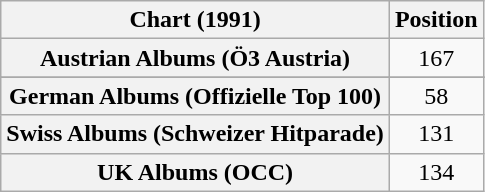<table class="wikitable sortable plainrowheaders" style="text-align:center">
<tr>
<th scope="col">Chart (1991)</th>
<th scope="col">Position</th>
</tr>
<tr>
<th scope="row">Austrian Albums (Ö3 Austria)</th>
<td>167</td>
</tr>
<tr>
</tr>
<tr>
<th scope="row">German Albums (Offizielle Top 100)</th>
<td>58</td>
</tr>
<tr>
<th scope="row">Swiss Albums (Schweizer Hitparade)</th>
<td>131</td>
</tr>
<tr>
<th scope="row">UK Albums (OCC)</th>
<td>134</td>
</tr>
</table>
